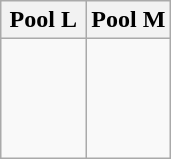<table class="wikitable">
<tr>
<th width=50%>Pool L</th>
<th width=50%>Pool M</th>
</tr>
<tr>
<td><br><br>
<br>
<br>
</td>
<td valign=top><br><br>
<br>
</td>
</tr>
</table>
